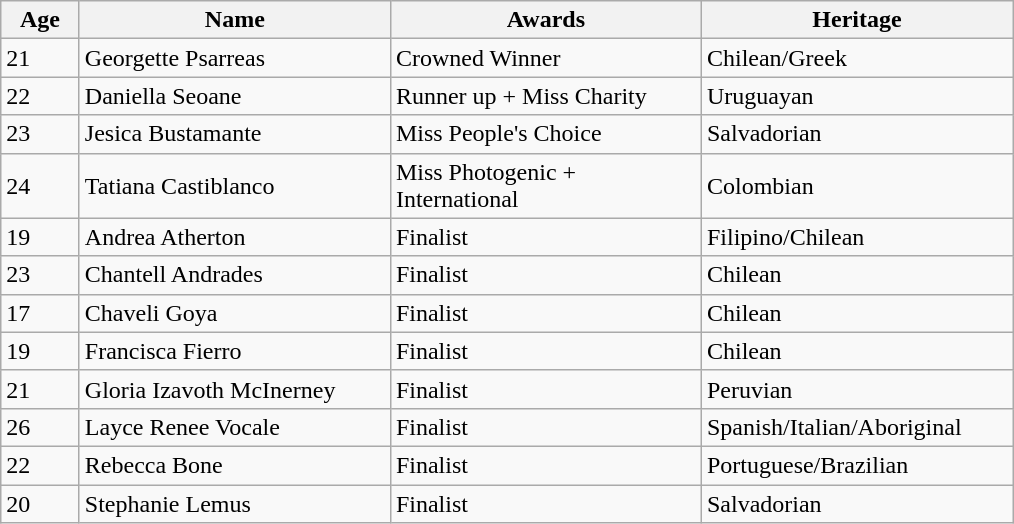<table class="wikitable sortable collapsible">
<tr>
<th width="45" sortable>Age</th>
<th width="200">Name</th>
<th width="200">Awards</th>
<th width="200">Heritage</th>
</tr>
<tr>
<td>21</td>
<td>Georgette Psarreas</td>
<td>Crowned Winner</td>
<td>Chilean/Greek</td>
</tr>
<tr>
<td>22</td>
<td>Daniella Seoane</td>
<td>Runner up + Miss Charity</td>
<td>Uruguayan</td>
</tr>
<tr>
<td>23</td>
<td>Jesica Bustamante</td>
<td>Miss People's Choice</td>
<td>Salvadorian</td>
</tr>
<tr>
<td>24</td>
<td>Tatiana Castiblanco</td>
<td>Miss Photogenic + International</td>
<td>Colombian</td>
</tr>
<tr>
<td>19</td>
<td>Andrea Atherton</td>
<td>Finalist</td>
<td>Filipino/Chilean</td>
</tr>
<tr>
<td>23</td>
<td>Chantell Andrades</td>
<td>Finalist</td>
<td>Chilean</td>
</tr>
<tr>
<td>17</td>
<td>Chaveli Goya</td>
<td>Finalist</td>
<td>Chilean</td>
</tr>
<tr>
<td>19</td>
<td>Francisca Fierro</td>
<td>Finalist</td>
<td>Chilean</td>
</tr>
<tr>
<td>21</td>
<td>Gloria Izavoth McInerney</td>
<td>Finalist</td>
<td>Peruvian</td>
</tr>
<tr>
<td>26</td>
<td>Layce Renee Vocale</td>
<td>Finalist</td>
<td>Spanish/Italian/Aboriginal</td>
</tr>
<tr>
<td>22</td>
<td>Rebecca Bone</td>
<td>Finalist</td>
<td>Portuguese/Brazilian</td>
</tr>
<tr>
<td>20</td>
<td>Stephanie Lemus</td>
<td>Finalist</td>
<td>Salvadorian</td>
</tr>
</table>
